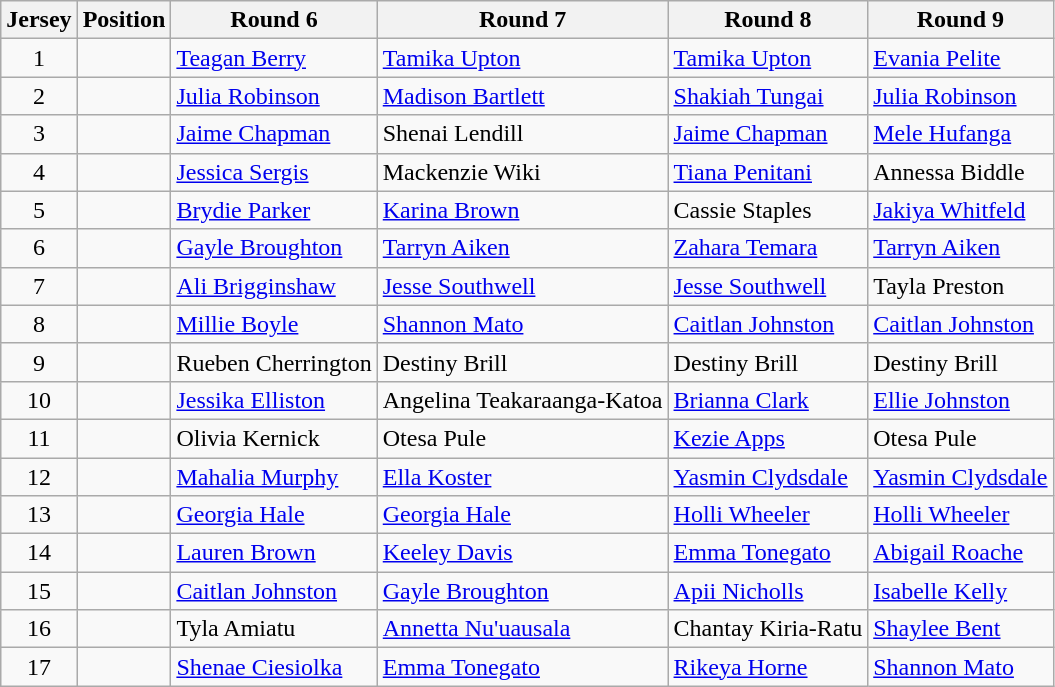<table class="wikitable" style="text-align:left;">
<tr>
<th>Jersey</th>
<th>Position</th>
<th>Round 6</th>
<th>Round 7</th>
<th>Round 8</th>
<th>Round 9</th>
</tr>
<tr align=left>
<td align=center>1</td>
<td align=center></td>
<td> <a href='#'>Teagan Berry</a></td>
<td> <a href='#'>Tamika Upton</a></td>
<td> <a href='#'>Tamika Upton</a></td>
<td> <a href='#'>Evania Pelite</a></td>
</tr>
<tr align=left>
<td align=center>2</td>
<td align=center></td>
<td> <a href='#'>Julia Robinson</a></td>
<td> <a href='#'>Madison Bartlett</a></td>
<td> <a href='#'>Shakiah Tungai</a></td>
<td> <a href='#'>Julia Robinson</a></td>
</tr>
<tr align=left>
<td align=center>3</td>
<td align=center></td>
<td> <a href='#'>Jaime Chapman</a></td>
<td> Shenai Lendill</td>
<td> <a href='#'>Jaime Chapman</a></td>
<td> <a href='#'>Mele Hufanga</a></td>
</tr>
<tr align=left>
<td align=center>4</td>
<td align=center></td>
<td> <a href='#'>Jessica Sergis</a></td>
<td> Mackenzie Wiki</td>
<td> <a href='#'>Tiana Penitani</a></td>
<td> Annessa Biddle</td>
</tr>
<tr align=left>
<td align=center>5</td>
<td align=center></td>
<td> <a href='#'>Brydie Parker</a></td>
<td> <a href='#'>Karina Brown</a></td>
<td> Cassie Staples</td>
<td> <a href='#'>Jakiya Whitfeld</a></td>
</tr>
<tr align=left>
<td align=center>6</td>
<td align=center></td>
<td> <a href='#'>Gayle Broughton</a></td>
<td> <a href='#'>Tarryn Aiken</a></td>
<td> <a href='#'>Zahara Temara</a></td>
<td> <a href='#'>Tarryn Aiken</a></td>
</tr>
<tr align=left>
<td align=center>7</td>
<td align=center></td>
<td> <a href='#'>Ali Brigginshaw</a></td>
<td> <a href='#'>Jesse Southwell</a></td>
<td> <a href='#'>Jesse Southwell</a></td>
<td> Tayla Preston</td>
</tr>
<tr align=left>
<td align=center>8</td>
<td align=center></td>
<td> <a href='#'>Millie Boyle</a></td>
<td> <a href='#'>Shannon Mato</a></td>
<td> <a href='#'>Caitlan Johnston</a></td>
<td> <a href='#'>Caitlan Johnston</a></td>
</tr>
<tr align=left>
<td align=center>9</td>
<td align=center></td>
<td> Rueben Cherrington</td>
<td> Destiny Brill</td>
<td> Destiny Brill</td>
<td> Destiny Brill</td>
</tr>
<tr align=left>
<td align=center>10</td>
<td align=center></td>
<td> <a href='#'>Jessika Elliston</a></td>
<td> Angelina Teakaraanga-Katoa</td>
<td> <a href='#'>Brianna Clark</a></td>
<td> <a href='#'>Ellie Johnston</a></td>
</tr>
<tr align=left>
<td align=center>11</td>
<td align=center></td>
<td> Olivia Kernick</td>
<td> Otesa Pule</td>
<td> <a href='#'>Kezie Apps</a></td>
<td> Otesa Pule</td>
</tr>
<tr align=left>
<td align=center>12</td>
<td align=center></td>
<td> <a href='#'>Mahalia Murphy</a></td>
<td> <a href='#'>Ella Koster</a></td>
<td> <a href='#'>Yasmin Clydsdale</a></td>
<td> <a href='#'>Yasmin Clydsdale</a></td>
</tr>
<tr align=left>
<td align=center>13</td>
<td align=center></td>
<td> <a href='#'>Georgia Hale</a></td>
<td> <a href='#'>Georgia Hale</a></td>
<td> <a href='#'>Holli Wheeler</a></td>
<td> <a href='#'>Holli Wheeler</a></td>
</tr>
<tr align=left>
<td align=center>14</td>
<td align=center></td>
<td> <a href='#'>Lauren Brown</a></td>
<td> <a href='#'>Keeley Davis</a></td>
<td> <a href='#'>Emma Tonegato</a></td>
<td> <a href='#'>Abigail Roache</a></td>
</tr>
<tr align=left>
<td align=center>15</td>
<td align=center></td>
<td> <a href='#'>Caitlan Johnston</a></td>
<td> <a href='#'>Gayle Broughton</a></td>
<td> <a href='#'>Apii Nicholls</a></td>
<td> <a href='#'>Isabelle Kelly</a></td>
</tr>
<tr align=left>
<td align=center>16</td>
<td align=center></td>
<td> Tyla Amiatu</td>
<td> <a href='#'>Annetta Nu'uausala</a></td>
<td> Chantay Kiria-Ratu</td>
<td> <a href='#'>Shaylee Bent</a></td>
</tr>
<tr align=left>
<td align=center>17</td>
<td align=center></td>
<td> <a href='#'>Shenae Ciesiolka</a></td>
<td> <a href='#'>Emma Tonegato</a></td>
<td> <a href='#'>Rikeya Horne</a></td>
<td> <a href='#'>Shannon Mato</a></td>
</tr>
</table>
